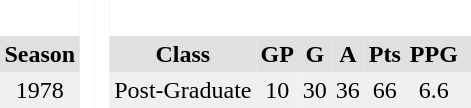<table BORDER="0" CELLPADDING="3" CELLSPACING="0">
<tr ALIGN="center" bgcolor="#e0e0e0">
<th colspan="1" bgcolor="#ffffff"> </th>
<th rowspan="99" bgcolor="#ffffff"> </th>
<th rowspan="99" bgcolor="#ffffff"> </th>
</tr>
<tr ALIGN="center" bgcolor="#e0e0e0">
<th>Season</th>
<th>Class</th>
<th>GP</th>
<th>G</th>
<th>A</th>
<th>Pts</th>
<th>PPG</th>
<th></th>
</tr>
<tr ALIGN="center" bgcolor="#f0f0f0">
<td>1978</td>
<td>Post-Graduate</td>
<td>10</td>
<td>30</td>
<td>36</td>
<td>66</td>
<td>6.6</td>
<td></td>
</tr>
</table>
